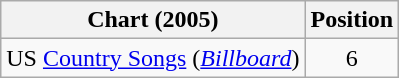<table class="wikitable sortable">
<tr>
<th scope="col">Chart (2005)</th>
<th scope="col">Position</th>
</tr>
<tr>
<td>US <a href='#'>Country Songs</a> (<em><a href='#'>Billboard</a></em>)</td>
<td align="center">6</td>
</tr>
</table>
